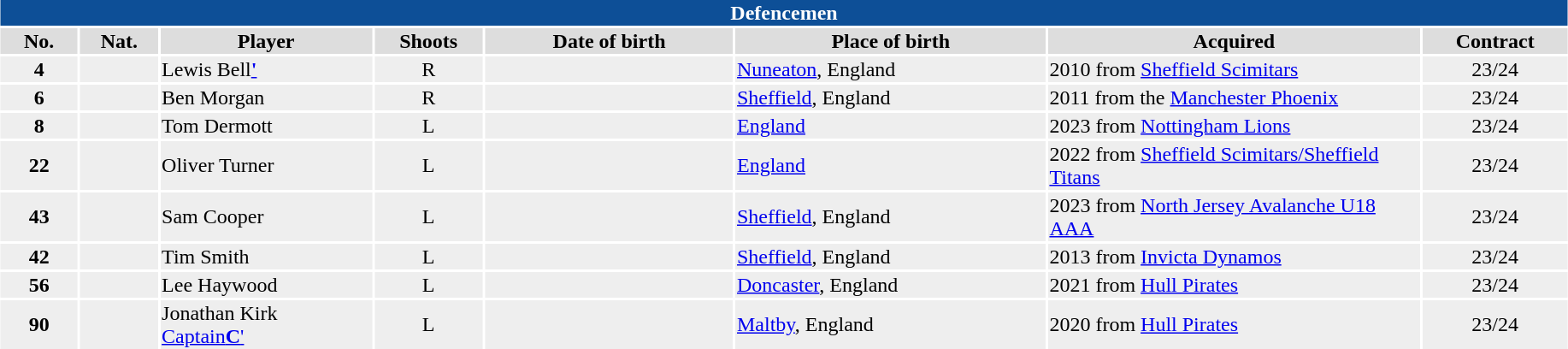<table class="toccolours"  style="width:97%; clear:both; margin:1.5em auto; text-align:center;">
<tr>
<th colspan="10" style="background:#0d4f97; color: white;">Defencemen</th>
</tr>
<tr style="background:#ddd;">
<th width=5%>No.</th>
<th width=5%>Nat.</th>
<th !width=22%>Player</th>
<th width=7%>Shoots</th>
<th width=16%>Date of birth</th>
<th width=20%>Place of birth</th>
<th width=24%>Acquired</th>
<td><strong>Contract</strong></td>
</tr>
<tr style="background:#eee;">
<td><strong>4</strong></td>
<td></td>
<td align="left">Lewis Bell<a href='#'><strong>'</strong></a></td>
<td>R</td>
<td align="left"></td>
<td align="left"><a href='#'>Nuneaton</a>, England</td>
<td align="left">2010 from <a href='#'>Sheffield Scimitars</a></td>
<td>23/24</td>
</tr>
<tr style="background:#eee;">
<td><strong>6</strong></td>
<td></td>
<td align="left">Ben Morgan</td>
<td>R</td>
<td align="left"></td>
<td align="left"><a href='#'>Sheffield</a>, England</td>
<td align="left">2011 from the <a href='#'>Manchester Phoenix</a></td>
<td>23/24</td>
</tr>
<tr style="background:#eee;">
<td><strong>8</strong></td>
<td></td>
<td align="left">Tom Dermott</td>
<td>L</td>
<td align="left"></td>
<td align="left"><a href='#'>England</a></td>
<td align="left">2023 from <a href='#'>Nottingham Lions</a></td>
<td>23/24</td>
</tr>
<tr style="background:#eee;">
<td><strong>22</strong></td>
<td></td>
<td align="left">Oliver Turner</td>
<td>L</td>
<td align="left"></td>
<td align="left"><a href='#'>England</a></td>
<td align="left">2022 from <a href='#'>Sheffield Scimitars/Sheffield Titans</a></td>
<td>23/24</td>
</tr>
<tr style="background:#eee;">
<td><strong>43</strong></td>
<td></td>
<td align="left">Sam Cooper</td>
<td>L</td>
<td align="left"></td>
<td align="left"><a href='#'>Sheffield</a>, England</td>
<td align="left">2023 from <a href='#'>North Jersey Avalanche U18 AAA</a></td>
<td>23/24</td>
</tr>
<tr style="background:#eee;">
<td><strong>42</strong></td>
<td></td>
<td align="left">Tim Smith</td>
<td>L</td>
<td align="left"></td>
<td align="left"><a href='#'>Sheffield</a>, England</td>
<td align="left">2013 from <a href='#'>Invicta Dynamos</a></td>
<td>23/24</td>
</tr>
<tr style="background:#eee;">
<td><strong>56</strong></td>
<td></td>
<td align="left">Lee Haywood</td>
<td>L</td>
<td align="left"></td>
<td align="left"><a href='#'>Doncaster</a>, England</td>
<td align="left">2021 from <a href='#'>Hull Pirates</a></td>
<td>23/24</td>
</tr>
<tr style="background:#eee;">
<td><strong>90</strong></td>
<td></td>
<td align="left">Jonathan Kirk<br><a href='#'>Captain</a><a href='#'><strong>C</strong>'</a></td>
<td>L</td>
<td align="left"></td>
<td align="left"><a href='#'>Maltby</a>, England</td>
<td align="left">2020 from <a href='#'>Hull Pirates</a></td>
<td>23/24</td>
</tr>
</table>
